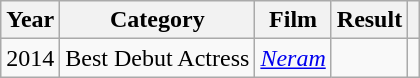<table class="wikitable sortable plainrowheaders">
<tr>
<th scope="col">Year</th>
<th scope="col">Category</th>
<th scope="col">Film</th>
<th scope="col">Result</th>
<th scope="col" class="unsortable"></th>
</tr>
<tr>
<td>2014</td>
<td>Best Debut Actress</td>
<td><em><a href='#'>Neram</a></em></td>
<td></td>
<td></td>
</tr>
</table>
